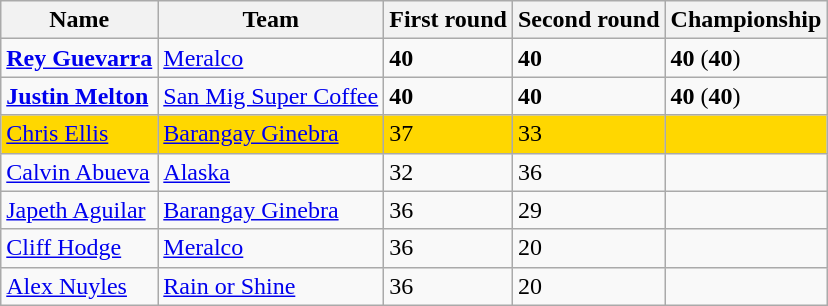<table class=wikitable>
<tr>
<th>Name</th>
<th>Team</th>
<th>First round</th>
<th>Second round</th>
<th>Championship</th>
</tr>
<tr>
<td><strong><a href='#'>Rey Guevarra</a></strong></td>
<td><a href='#'>Meralco</a></td>
<td><strong>40</strong></td>
<td><strong>40</strong></td>
<td><strong>40</strong> (<strong>40</strong>)</td>
</tr>
<tr>
<td><strong><a href='#'>Justin Melton</a></strong></td>
<td><a href='#'>San Mig Super Coffee</a></td>
<td><strong>40</strong></td>
<td><strong>40</strong></td>
<td><strong>40</strong> (<strong>40</strong>)</td>
</tr>
<tr bgcolor=#FFD700>
<td><a href='#'>Chris Ellis</a></td>
<td><a href='#'>Barangay Ginebra</a></td>
<td>37</td>
<td>33</td>
<td></td>
</tr>
<tr>
<td><a href='#'>Calvin Abueva</a></td>
<td><a href='#'>Alaska</a></td>
<td>32</td>
<td>36</td>
<td></td>
</tr>
<tr>
<td><a href='#'>Japeth Aguilar</a></td>
<td><a href='#'>Barangay Ginebra</a></td>
<td>36</td>
<td>29</td>
<td></td>
</tr>
<tr>
<td><a href='#'>Cliff Hodge</a></td>
<td><a href='#'>Meralco</a></td>
<td>36</td>
<td>20</td>
<td></td>
</tr>
<tr>
<td><a href='#'>Alex Nuyles</a></td>
<td><a href='#'>Rain or Shine</a></td>
<td>36</td>
<td>20</td>
<td></td>
</tr>
</table>
